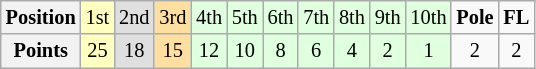<table class="wikitable" style="font-size:85%; text-align: center;">
<tr>
<th>Position</th>
<td style="background:#FFFFBF;">1st</td>
<td style="background:#DFDFDF;">2nd</td>
<td style="background:#FFDF9F;">3rd</td>
<td style="background:#DFFFDF;">4th</td>
<td style="background:#DFFFDF;">5th</td>
<td style="background:#DFFFDF;">6th</td>
<td style="background:#DFFFDF;">7th</td>
<td style="background:#DFFFDF;">8th</td>
<td style="background:#DFFFDF;">9th</td>
<td style="background:#DFFFDF;">10th</td>
<td><strong>Pole</strong></td>
<td><strong>FL</strong></td>
</tr>
<tr>
<th>Points</th>
<td style="background:#FFFFBF;">25</td>
<td style="background:#DFDFDF;">18</td>
<td style="background:#FFDF9F;">15</td>
<td style="background:#DFFFDF;">12</td>
<td style="background:#DFFFDF;">10</td>
<td style="background:#DFFFDF;">8</td>
<td style="background:#DFFFDF;">6</td>
<td style="background:#DFFFDF;">4</td>
<td style="background:#DFFFDF;">2</td>
<td style="background:#DFFFDF;">1</td>
<td>2</td>
<td>2</td>
</tr>
</table>
